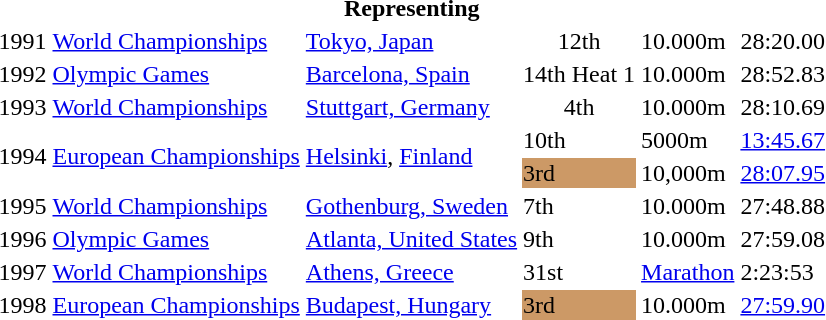<table>
<tr>
<th colspan="6">Representing </th>
</tr>
<tr>
<td>1991</td>
<td><a href='#'>World Championships</a></td>
<td><a href='#'>Tokyo, Japan</a></td>
<td align="center">12th</td>
<td>10.000m</td>
<td>28:20.00</td>
</tr>
<tr>
<td>1992</td>
<td><a href='#'>Olympic Games</a></td>
<td><a href='#'>Barcelona, Spain</a></td>
<td>14th Heat 1</td>
<td>10.000m</td>
<td>28:52.83</td>
</tr>
<tr>
<td>1993</td>
<td><a href='#'>World Championships</a></td>
<td><a href='#'>Stuttgart, Germany</a></td>
<td align="center">4th</td>
<td>10.000m</td>
<td>28:10.69</td>
</tr>
<tr>
<td rowspan=2>1994</td>
<td rowspan=2><a href='#'>European Championships</a></td>
<td rowspan=2><a href='#'>Helsinki</a>, <a href='#'>Finland</a></td>
<td>10th</td>
<td>5000m</td>
<td><a href='#'>13:45.67</a></td>
</tr>
<tr>
<td bgcolor="cc9966">3rd</td>
<td>10,000m</td>
<td><a href='#'>28:07.95</a></td>
</tr>
<tr>
<td>1995</td>
<td><a href='#'>World Championships</a></td>
<td><a href='#'>Gothenburg, Sweden</a></td>
<td>7th</td>
<td>10.000m</td>
<td>27:48.88</td>
</tr>
<tr>
<td>1996</td>
<td><a href='#'>Olympic Games</a></td>
<td><a href='#'>Atlanta, United States</a></td>
<td>9th</td>
<td>10.000m</td>
<td>27:59.08</td>
</tr>
<tr>
<td>1997</td>
<td><a href='#'>World Championships</a></td>
<td><a href='#'>Athens, Greece</a></td>
<td>31st</td>
<td><a href='#'>Marathon</a></td>
<td>2:23:53</td>
</tr>
<tr>
<td>1998</td>
<td><a href='#'>European Championships</a></td>
<td><a href='#'>Budapest, Hungary</a></td>
<td bgcolor="cc9966">3rd</td>
<td>10.000m</td>
<td><a href='#'>27:59.90</a></td>
</tr>
</table>
